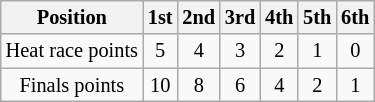<table class="wikitable" style="font-size:85%; text-align:center;">
<tr>
<th>Position</th>
<th>1st</th>
<th>2nd</th>
<th>3rd</th>
<th>4th</th>
<th>5th</th>
<th>6th</th>
</tr>
<tr>
<td>Heat race points</td>
<td>5</td>
<td>4</td>
<td>3</td>
<td>2</td>
<td>1</td>
<td>0</td>
</tr>
<tr>
<td>Finals points</td>
<td>10</td>
<td>8</td>
<td>6</td>
<td>4</td>
<td>2</td>
<td>1</td>
</tr>
</table>
